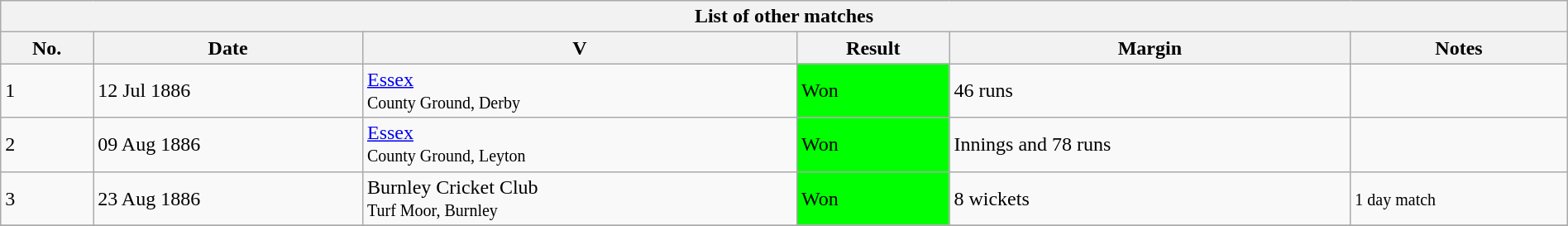<table class="wikitable" width="100%">
<tr>
<th bgcolor="#efefef" colspan=6>List of other matches</th>
</tr>
<tr bgcolor="#efefef">
<th>No.</th>
<th>Date</th>
<th>V</th>
<th>Result</th>
<th>Margin</th>
<th>Notes</th>
</tr>
<tr>
<td>1</td>
<td>12 Jul 1886</td>
<td><a href='#'>Essex</a>  <br><small> County Ground, Derby</small></td>
<td bgcolor="#00FF00">Won</td>
<td>46 runs</td>
<td><small>   </small></td>
</tr>
<tr>
<td>2</td>
<td>09 Aug 1886</td>
<td><a href='#'>Essex</a>  <br><small> County Ground, Leyton</small></td>
<td bgcolor="#00FF00">Won</td>
<td>Innings and 78 runs</td>
<td><small>   </small></td>
</tr>
<tr>
<td>3</td>
<td>23 Aug 1886 </td>
<td>Burnley Cricket Club <br><small> Turf Moor, Burnley</small></td>
<td bgcolor="#00FF00">Won</td>
<td>8 wickets</td>
<td><small> 1 day match  </small></td>
</tr>
<tr>
</tr>
</table>
